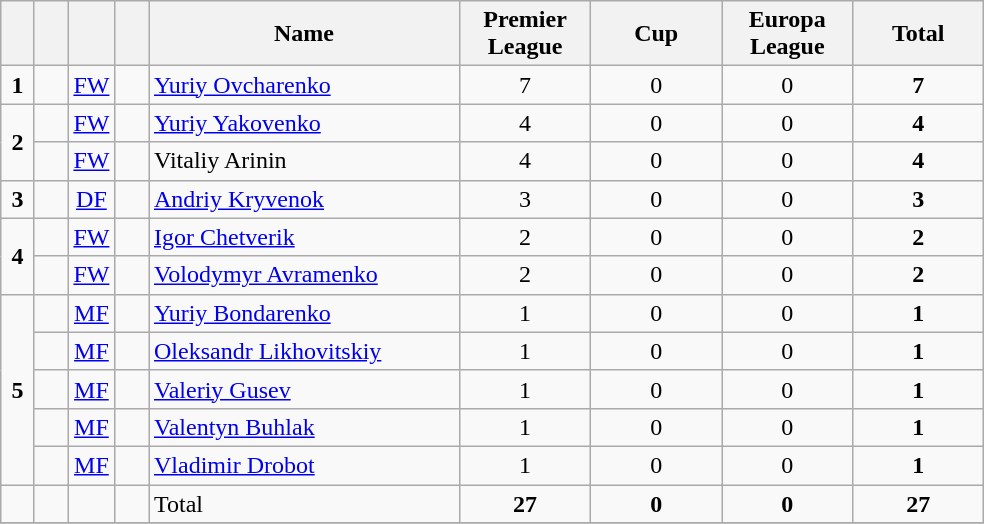<table class="wikitable" style="text-align:center">
<tr>
<th width=15></th>
<th width=15></th>
<th width=15></th>
<th width=15></th>
<th width=200>Name</th>
<th width=80><strong>Premier League</strong></th>
<th width=80><strong>Cup</strong></th>
<th width=80><strong>Europa League</strong></th>
<th width=80>Total</th>
</tr>
<tr>
<td><strong>1</strong></td>
<td></td>
<td><a href='#'>FW</a></td>
<td></td>
<td align=left><a href='#'>Yuriy Ovcharenko</a></td>
<td>7</td>
<td>0</td>
<td>0</td>
<td><strong>7</strong></td>
</tr>
<tr>
<td rowspan=2><strong>2</strong></td>
<td></td>
<td><a href='#'>FW</a></td>
<td></td>
<td align=left><a href='#'>Yuriy Yakovenko</a></td>
<td>4</td>
<td>0</td>
<td>0</td>
<td><strong>4</strong></td>
</tr>
<tr>
<td></td>
<td><a href='#'>FW</a></td>
<td></td>
<td align=left>Vitaliy Arinin</td>
<td>4</td>
<td>0</td>
<td>0</td>
<td><strong>4</strong></td>
</tr>
<tr>
<td><strong>3</strong></td>
<td></td>
<td><a href='#'>DF</a></td>
<td></td>
<td align=left><a href='#'>Andriy Kryvenok</a></td>
<td>3</td>
<td>0</td>
<td>0</td>
<td><strong>3</strong></td>
</tr>
<tr>
<td rowspan=2><strong>4</strong></td>
<td></td>
<td><a href='#'>FW</a></td>
<td></td>
<td align=left><a href='#'>Igor Chetverik</a></td>
<td>2</td>
<td>0</td>
<td>0</td>
<td><strong>2</strong></td>
</tr>
<tr>
<td></td>
<td><a href='#'>FW</a></td>
<td></td>
<td align=left><a href='#'>Volodymyr Avramenko</a></td>
<td>2</td>
<td>0</td>
<td>0</td>
<td><strong>2</strong></td>
</tr>
<tr>
<td rowspan=5><strong>5</strong></td>
<td></td>
<td><a href='#'>MF</a></td>
<td></td>
<td align=left><a href='#'>Yuriy Bondarenko</a></td>
<td>1</td>
<td>0</td>
<td>0</td>
<td><strong>1</strong></td>
</tr>
<tr>
<td></td>
<td><a href='#'>MF</a></td>
<td></td>
<td align=left><a href='#'>Oleksandr Likhovitskiy</a></td>
<td>1</td>
<td>0</td>
<td>0</td>
<td><strong>1</strong></td>
</tr>
<tr>
<td></td>
<td><a href='#'>MF</a></td>
<td></td>
<td align=left><a href='#'>Valeriy Gusev</a></td>
<td>1</td>
<td>0</td>
<td>0</td>
<td><strong>1</strong></td>
</tr>
<tr>
<td></td>
<td><a href='#'>MF</a></td>
<td></td>
<td align=left><a href='#'>Valentyn Buhlak</a></td>
<td>1</td>
<td>0</td>
<td>0</td>
<td><strong>1</strong></td>
</tr>
<tr>
<td></td>
<td><a href='#'>MF</a></td>
<td></td>
<td align=left><a href='#'>Vladimir Drobot</a></td>
<td>1</td>
<td>0</td>
<td>0</td>
<td><strong>1</strong></td>
</tr>
<tr>
<td></td>
<td></td>
<td></td>
<td></td>
<td align=left>Total</td>
<td><strong>27</strong></td>
<td><strong>0</strong></td>
<td><strong>0</strong></td>
<td><strong>27</strong></td>
</tr>
<tr>
</tr>
</table>
